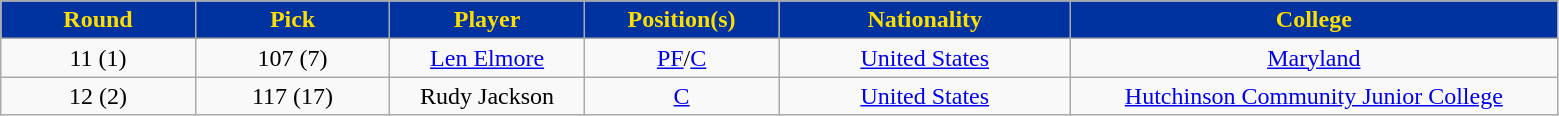<table class="wikitable sortable sortable">
<tr>
<th style="background:#0032A0; color:#FEDD00" width="10%">Round</th>
<th style="background:#0032A0; color:#FEDD00" width="10%">Pick</th>
<th style="background:#0032A0; color:#FEDD00" width="10%">Player</th>
<th style="background:#0032A0; color:#FEDD00" width="10%">Position(s)</th>
<th style="background:#0032A0; color:#FEDD00" width="15%">Nationality</th>
<th style="background:#0032A0; color:#FEDD00" width="25%">College</th>
</tr>
<tr style="text-align: center">
<td>11 (1)</td>
<td>107 (7)</td>
<td><a href='#'>Len Elmore</a></td>
<td><a href='#'>PF</a>/<a href='#'>C</a></td>
<td> <a href='#'>United States</a></td>
<td><a href='#'>Maryland</a></td>
</tr>
<tr style="text-align: center">
<td>12 (2)</td>
<td>117 (17)</td>
<td>Rudy Jackson</td>
<td><a href='#'>C</a></td>
<td> <a href='#'>United States</a></td>
<td><a href='#'>Hutchinson Community Junior College</a></td>
</tr>
</table>
